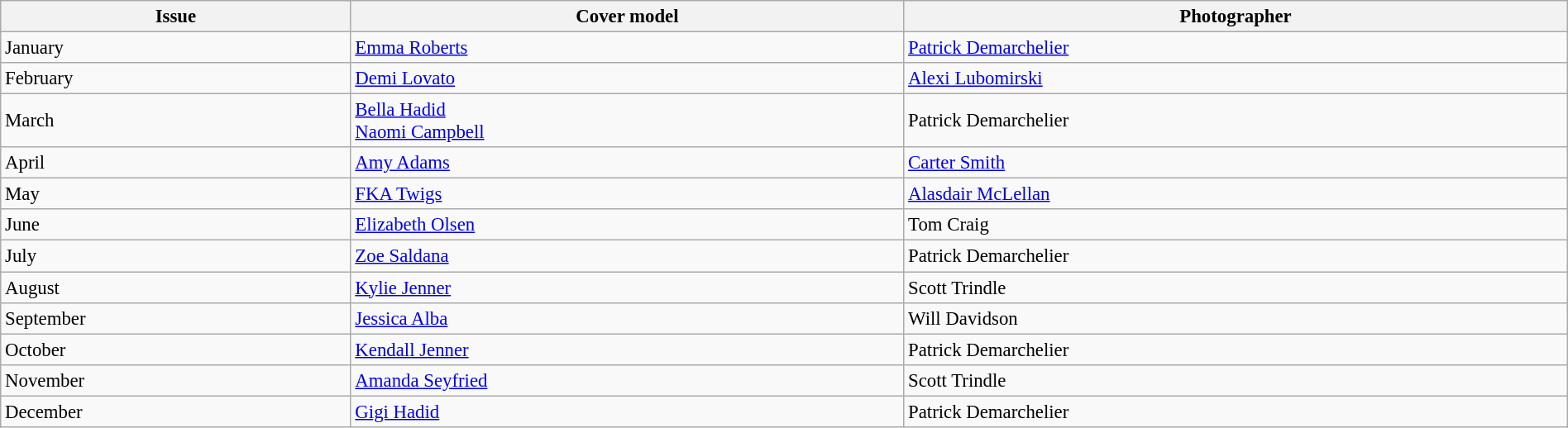<table class="sortable wikitable"  style="font-size:95%; width:100%;">
<tr>
<th style="text-align:center;">Issue</th>
<th style="text-align:center;">Cover model</th>
<th style="text-align:center;">Photographer</th>
</tr>
<tr>
<td>January</td>
<td><a href='#'>Emma Roberts</a></td>
<td><a href='#'>Patrick Demarchelier</a></td>
</tr>
<tr>
<td>February</td>
<td><a href='#'>Demi Lovato</a></td>
<td><a href='#'>Alexi Lubomirski</a></td>
</tr>
<tr>
<td>March</td>
<td><a href='#'>Bella Hadid</a><br><a href='#'>Naomi Campbell</a></td>
<td>Patrick Demarchelier</td>
</tr>
<tr>
<td>April</td>
<td><a href='#'>Amy Adams</a></td>
<td><a href='#'>Carter Smith</a></td>
</tr>
<tr>
<td>May</td>
<td><a href='#'>FKA Twigs</a></td>
<td><a href='#'>Alasdair McLellan</a></td>
</tr>
<tr>
<td>June</td>
<td><a href='#'>Elizabeth Olsen</a></td>
<td>Tom Craig</td>
</tr>
<tr>
<td>July</td>
<td><a href='#'>Zoe Saldana</a></td>
<td>Patrick Demarchelier</td>
</tr>
<tr>
<td>August</td>
<td><a href='#'>Kylie Jenner</a></td>
<td>Scott Trindle</td>
</tr>
<tr>
<td>September</td>
<td><a href='#'>Jessica Alba</a></td>
<td>Will Davidson</td>
</tr>
<tr>
<td>October</td>
<td><a href='#'>Kendall Jenner</a></td>
<td>Patrick Demarchelier</td>
</tr>
<tr>
<td>November</td>
<td><a href='#'>Amanda Seyfried</a></td>
<td>Scott Trindle</td>
</tr>
<tr>
<td>December</td>
<td><a href='#'>Gigi Hadid</a></td>
<td>Patrick Demarchelier</td>
</tr>
</table>
